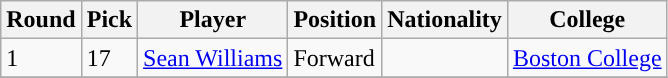<table class="wikitable sortable sortable">
<tr>
<th>Round</th>
<th>Pick</th>
<th>Player</th>
<th>Position</th>
<th>Nationality</th>
<th>College</th>
</tr>
<tr>
<td>1</td>
<td>17</td>
<td><a href='#'>Sean Williams</a></td>
<td>Forward</td>
<td></td>
<td><a href='#'>Boston College</a></td>
</tr>
<tr>
</tr>
</table>
